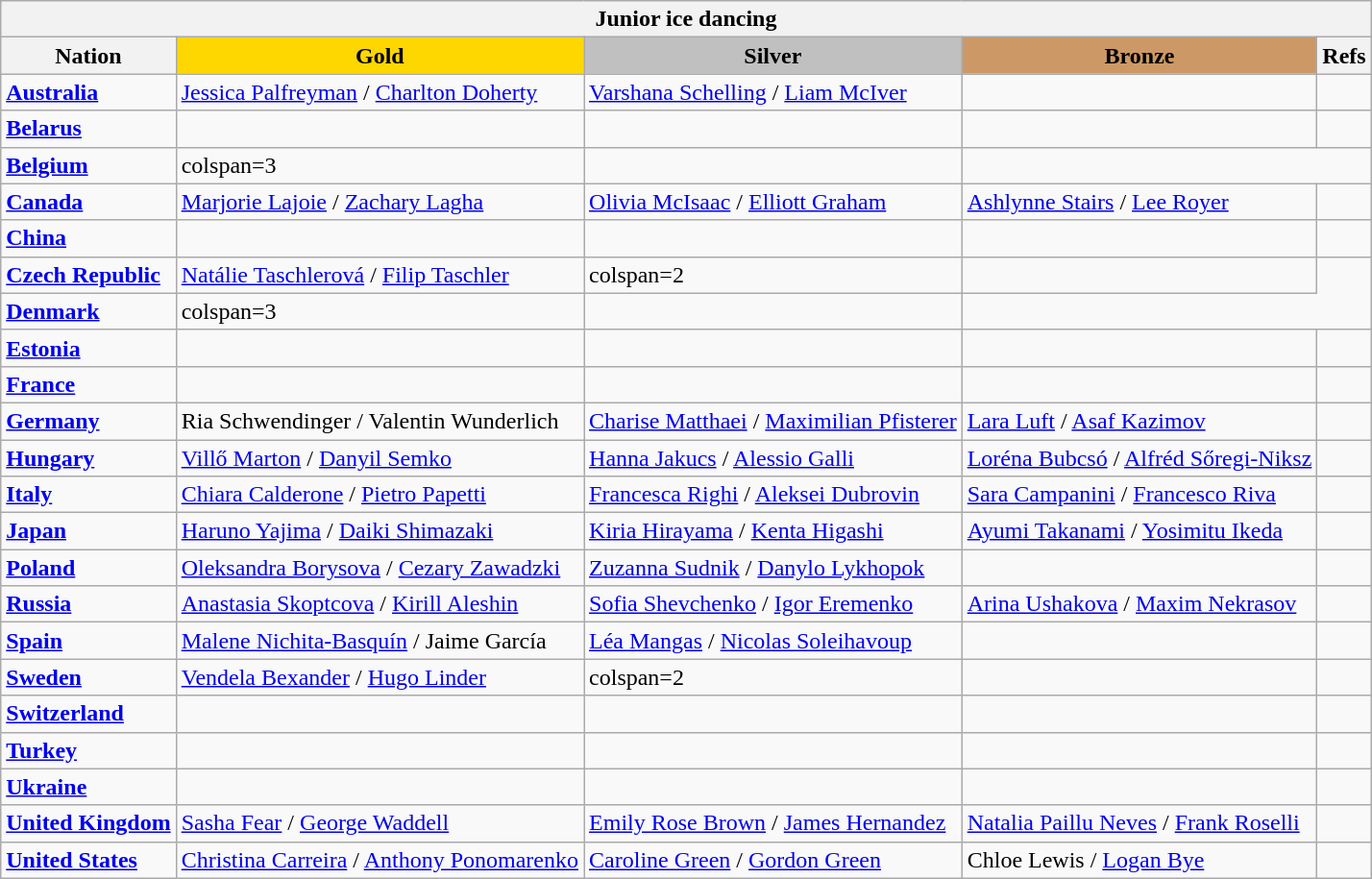<table class="wikitable">
<tr>
<th colspan=5>Junior ice dancing</th>
</tr>
<tr>
<th>Nation</th>
<td style="text-align:center; background:gold;"><strong>Gold</strong></td>
<td style="text-align:center; background:silver;"><strong>Silver</strong></td>
<td style="text-align:center; background:#c96;"><strong>Bronze</strong></td>
<th>Refs</th>
</tr>
<tr>
<td><strong><a href='#'>Australia</a></strong></td>
<td><a href='#'>Jessica Palfreyman</a> / <a href='#'>Charlton Doherty</a></td>
<td><a href='#'>Varshana Schelling</a> / <a href='#'>Liam McIver</a></td>
<td></td>
<td></td>
</tr>
<tr>
<td><strong><a href='#'>Belarus</a></strong></td>
<td></td>
<td></td>
<td></td>
<td></td>
</tr>
<tr>
<td><strong><a href='#'>Belgium</a></strong></td>
<td>colspan=3 </td>
<td></td>
</tr>
<tr>
<td><strong><a href='#'>Canada</a></strong></td>
<td><a href='#'>Marjorie Lajoie</a> / <a href='#'>Zachary Lagha</a></td>
<td><a href='#'>Olivia McIsaac</a> / <a href='#'>Elliott Graham</a></td>
<td><a href='#'>Ashlynne Stairs</a> / <a href='#'>Lee Royer</a></td>
<td></td>
</tr>
<tr>
<td><strong><a href='#'>China</a></strong></td>
<td></td>
<td></td>
<td></td>
<td></td>
</tr>
<tr>
<td><strong><a href='#'>Czech Republic</a></strong></td>
<td><a href='#'>Natálie Taschlerová</a> / <a href='#'>Filip Taschler</a></td>
<td>colspan=2 </td>
<td></td>
</tr>
<tr>
<td><strong><a href='#'>Denmark</a></strong></td>
<td>colspan=3 </td>
<td></td>
</tr>
<tr>
<td><strong><a href='#'>Estonia</a></strong></td>
<td></td>
<td></td>
<td></td>
<td></td>
</tr>
<tr>
<td><strong><a href='#'>France</a></strong></td>
<td></td>
<td></td>
<td></td>
<td></td>
</tr>
<tr>
<td><strong><a href='#'>Germany</a></strong></td>
<td>Ria Schwendinger / Valentin Wunderlich</td>
<td><a href='#'>Charise Matthaei</a> / <a href='#'>Maximilian Pfisterer</a></td>
<td><a href='#'>Lara Luft</a> / <a href='#'>Asaf Kazimov</a></td>
<td></td>
</tr>
<tr>
<td><strong><a href='#'>Hungary</a></strong></td>
<td><a href='#'>Villő Marton</a> / <a href='#'>Danyil Semko</a></td>
<td><a href='#'>Hanna Jakucs</a> / <a href='#'>Alessio Galli</a></td>
<td><a href='#'>Loréna Bubcsó</a> / <a href='#'>Alfréd Sőregi-Niksz</a></td>
<td></td>
</tr>
<tr>
<td><strong><a href='#'>Italy</a></strong></td>
<td><a href='#'>Chiara Calderone</a> / <a href='#'>Pietro Papetti</a></td>
<td><a href='#'>Francesca Righi</a> / <a href='#'>Aleksei Dubrovin</a></td>
<td><a href='#'>Sara Campanini</a> / <a href='#'>Francesco Riva</a></td>
<td></td>
</tr>
<tr>
<td><strong><a href='#'>Japan</a></strong></td>
<td><a href='#'>Haruno Yajima</a> / <a href='#'>Daiki Shimazaki</a></td>
<td><a href='#'>Kiria Hirayama</a> / <a href='#'>Kenta Higashi</a></td>
<td><a href='#'>Ayumi Takanami</a> / <a href='#'>Yosimitu Ikeda</a></td>
<td></td>
</tr>
<tr>
<td><strong><a href='#'>Poland</a></strong></td>
<td><a href='#'>Oleksandra Borysova</a> / <a href='#'>Cezary Zawadzki</a></td>
<td><a href='#'>Zuzanna Sudnik</a> / <a href='#'>Danylo Lykhopok</a></td>
<td></td>
<td></td>
</tr>
<tr>
<td><strong><a href='#'>Russia</a></strong></td>
<td><a href='#'>Anastasia Skoptcova</a> / <a href='#'>Kirill Aleshin</a></td>
<td><a href='#'>Sofia Shevchenko</a> / <a href='#'>Igor Eremenko</a></td>
<td><a href='#'>Arina Ushakova</a> / <a href='#'>Maxim Nekrasov</a></td>
<td></td>
</tr>
<tr>
<td><strong><a href='#'>Spain</a></strong></td>
<td><a href='#'>Malene Nichita-Basquín</a> / Jaime García</td>
<td><a href='#'>Léa Mangas</a> / <a href='#'>Nicolas Soleihavoup</a></td>
<td></td>
<td></td>
</tr>
<tr>
<td><strong><a href='#'>Sweden</a></strong></td>
<td><a href='#'>Vendela Bexander</a> / <a href='#'>Hugo Linder</a></td>
<td>colspan=2 </td>
<td></td>
</tr>
<tr>
<td><strong><a href='#'>Switzerland</a></strong></td>
<td></td>
<td></td>
<td></td>
<td></td>
</tr>
<tr>
<td><strong><a href='#'>Turkey</a></strong></td>
<td></td>
<td></td>
<td></td>
<td></td>
</tr>
<tr>
<td><strong><a href='#'>Ukraine</a></strong></td>
<td></td>
<td></td>
<td></td>
<td></td>
</tr>
<tr>
<td><strong><a href='#'>United Kingdom</a></strong></td>
<td><a href='#'>Sasha Fear</a> / <a href='#'>George Waddell</a></td>
<td><a href='#'>Emily Rose Brown</a> / <a href='#'>James Hernandez</a></td>
<td><a href='#'>Natalia Paillu Neves</a> / <a href='#'>Frank Roselli</a></td>
<td></td>
</tr>
<tr>
<td><strong><a href='#'>United States</a></strong></td>
<td><a href='#'>Christina Carreira</a> / <a href='#'>Anthony Ponomarenko</a></td>
<td><a href='#'>Caroline Green</a> / <a href='#'>Gordon Green</a></td>
<td>Chloe Lewis / <a href='#'>Logan Bye</a></td>
<td></td>
</tr>
</table>
